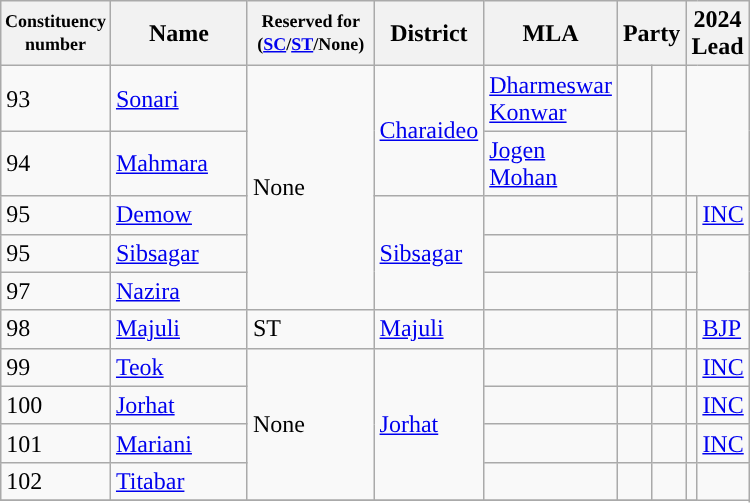<table class="wikitable" width="500px">
<tr>
<th width="50px" style="font-size:75%">Constituency number</th>
<th width="150px">Name</th>
<th width="100px" style="font-size:75%">Reserved for (<a href='#'>SC</a>/<a href='#'>ST</a>/None)</th>
<th>District</th>
<th>MLA</th>
<th colspan="2">Party</th>
<th colspan="2">2024 Lead</th>
</tr>
<tr>
<td>93</td>
<td><a href='#'>Sonari</a></td>
<td Rowspan=5>None</td>
<td Rowspan=2><a href='#'>Charaideo</a></td>
<td><a href='#'>Dharmeswar Konwar</a></td>
<td></td>
<td></td>
</tr>
<tr>
<td>94</td>
<td><a href='#'>Mahmara</a></td>
<td><a href='#'>Jogen Mohan</a></td>
<td></td>
<td></td>
</tr>
<tr>
<td>95</td>
<td><a href='#'>Demow</a></td>
<td Rowspan=3><a href='#'>Sibsagar</a></td>
<td></td>
<td></td>
<td></td>
<td style="background-color: "></td>
<td><a href='#'>INC</a></td>
</tr>
<tr>
<td>95</td>
<td><a href='#'>Sibsagar</a></td>
<td></td>
<td></td>
<td></td>
<td></td>
</tr>
<tr>
<td>97</td>
<td><a href='#'>Nazira</a></td>
<td></td>
<td></td>
<td></td>
<td></td>
</tr>
<tr>
<td>98</td>
<td><a href='#'>Majuli</a></td>
<td>ST</td>
<td><a href='#'>Majuli</a></td>
<td></td>
<td></td>
<td></td>
<td style="background-color: "></td>
<td><a href='#'>BJP</a></td>
</tr>
<tr>
<td>99</td>
<td><a href='#'>Teok</a></td>
<td Rowspan=4>None</td>
<td Rowspan=4><a href='#'>Jorhat</a></td>
<td></td>
<td></td>
<td></td>
<td style="background-color: "></td>
<td><a href='#'>INC</a></td>
</tr>
<tr>
<td>100</td>
<td><a href='#'>Jorhat</a></td>
<td></td>
<td></td>
<td></td>
<td style="background-color: "></td>
<td><a href='#'>INC</a></td>
</tr>
<tr>
<td>101</td>
<td><a href='#'>Mariani</a></td>
<td></td>
<td></td>
<td></td>
<td style="background-color: "></td>
<td><a href='#'>INC</a></td>
</tr>
<tr>
<td>102</td>
<td><a href='#'>Titabar</a></td>
<td></td>
<td></td>
<td></td>
<td></td>
</tr>
<tr>
</tr>
</table>
